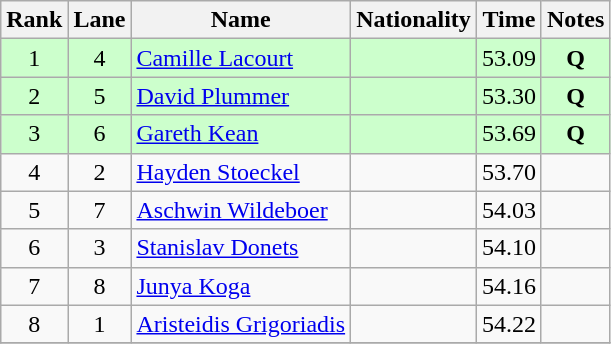<table class="wikitable sortable" style="text-align:center">
<tr>
<th>Rank</th>
<th>Lane</th>
<th>Name</th>
<th>Nationality</th>
<th>Time</th>
<th>Notes</th>
</tr>
<tr bgcolor=ccffcc>
<td>1</td>
<td>4</td>
<td align=left><a href='#'>Camille Lacourt</a></td>
<td align=left></td>
<td>53.09</td>
<td><strong>Q</strong></td>
</tr>
<tr bgcolor=ccffcc>
<td>2</td>
<td>5</td>
<td align=left><a href='#'>David Plummer</a></td>
<td align=left></td>
<td>53.30</td>
<td><strong>Q</strong></td>
</tr>
<tr bgcolor=ccffcc>
<td>3</td>
<td>6</td>
<td align=left><a href='#'>Gareth Kean</a></td>
<td align=left></td>
<td>53.69</td>
<td><strong>Q</strong></td>
</tr>
<tr>
<td>4</td>
<td>2</td>
<td align=left><a href='#'>Hayden Stoeckel</a></td>
<td align=left></td>
<td>53.70</td>
<td></td>
</tr>
<tr>
<td>5</td>
<td>7</td>
<td align=left><a href='#'>Aschwin Wildeboer</a></td>
<td align=left></td>
<td>54.03</td>
<td></td>
</tr>
<tr>
<td>6</td>
<td>3</td>
<td align=left><a href='#'>Stanislav Donets</a></td>
<td align=left></td>
<td>54.10</td>
<td></td>
</tr>
<tr>
<td>7</td>
<td>8</td>
<td align=left><a href='#'>Junya Koga</a></td>
<td align=left></td>
<td>54.16</td>
<td></td>
</tr>
<tr>
<td>8</td>
<td>1</td>
<td align=left><a href='#'>Aristeidis Grigoriadis</a></td>
<td align=left></td>
<td>54.22</td>
<td></td>
</tr>
<tr>
</tr>
</table>
